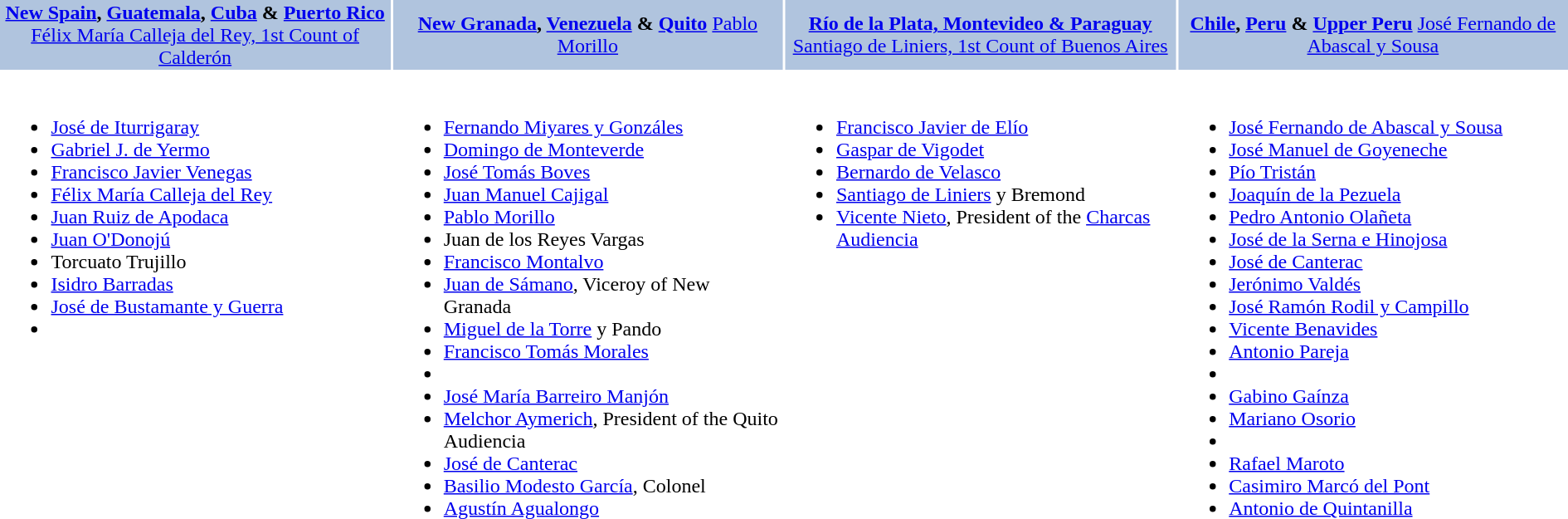<table class="toccolours" style="width: 100%; border-top: none;">
<tr style="text-align:center">
<td style="background:#B0C4DE; width: 15%;"><strong><a href='#'>New Spain</a>, <a href='#'>Guatemala</a>, <a href='#'>Cuba</a> & <a href='#'>Puerto Rico</a></strong> <a href='#'>Félix María Calleja del Rey, 1st Count of Calderón</a></td>
<td style="background:#B0C4DE; width: 15%;"><strong><a href='#'>New Granada</a>, <a href='#'>Venezuela</a> & <a href='#'>Quito</a></strong>  <a href='#'>Pablo Morillo</a></td>
<td style="background:#B0C4DE; width: 15%;"><strong><a href='#'>Río de la Plata, Montevideo & Paraguay</a></strong>  <a href='#'>Santiago de Liniers, 1st Count of Buenos Aires</a></td>
<td style="background:#B0C4DE; width: 15%;"><strong><a href='#'>Chile</a>, <a href='#'>Peru</a> & <a href='#'>Upper Peru</a></strong>  <a href='#'>José Fernando de Abascal y Sousa</a></td>
</tr>
<tr style="vertical-align:top">
<td><br><table width="100%">
<tr style="vertical-align:top">
</tr>
</table>
<ul><li><a href='#'>José de Iturrigaray</a></li><li><a href='#'>Gabriel J. de Yermo</a></li><li><a href='#'>Francisco Javier Venegas</a></li><li><a href='#'>Félix María Calleja del Rey</a></li><li><a href='#'>Juan Ruiz de Apodaca</a></li><li><a href='#'>Juan O'Donojú</a></li><li>Torcuato Trujillo</li><li><a href='#'>Isidro Barradas</a></li><li><a href='#'>José de Bustamante y Guerra</a></li><li></li></ul></td>
<td><br><ul><li><a href='#'>Fernando Miyares y Gonzáles</a></li><li><a href='#'>Domingo de Monteverde</a></li><li><a href='#'>José Tomás Boves</a></li><li><a href='#'>Juan Manuel Cajigal</a></li><li><a href='#'>Pablo Morillo</a></li><li>Juan de los Reyes Vargas</li><li><a href='#'>Francisco Montalvo</a></li><li><a href='#'>Juan de Sámano</a>, Viceroy of New Granada</li><li><a href='#'>Miguel de la Torre</a> y Pando</li><li><a href='#'>Francisco Tomás Morales</a></li><li></li><li><a href='#'>José María Barreiro Manjón</a></li><li><a href='#'>Melchor Aymerich</a>, President of the Quito Audiencia</li><li><a href='#'>José de Canterac</a></li><li><a href='#'>Basilio Modesto García</a>, Colonel</li><li><a href='#'>Agustín Agualongo</a></li></ul></td>
<td><br><ul><li><a href='#'>Francisco Javier de Elío</a></li><li><a href='#'>Gaspar de Vigodet</a></li><li><a href='#'>Bernardo de Velasco</a></li><li><a href='#'>Santiago de Liniers</a> y Bremond</li><li><a href='#'>Vicente Nieto</a>, President of the <a href='#'>Charcas Audiencia</a></li></ul></td>
<td><br><ul><li><a href='#'>José Fernando de Abascal y Sousa</a></li><li><a href='#'>José Manuel de Goyeneche</a></li><li><a href='#'>Pío Tristán</a></li><li><a href='#'>Joaquín de la Pezuela</a></li><li><a href='#'>Pedro Antonio Olañeta</a></li><li><a href='#'>José de la Serna e Hinojosa</a></li><li><a href='#'>José de Canterac</a></li><li><a href='#'>Jerónimo Valdés</a></li><li><a href='#'>José Ramón Rodil y Campillo</a></li><li><a href='#'>Vicente Benavides</a></li><li><a href='#'>Antonio Pareja</a></li><li></li><li><a href='#'>Gabino Gaínza</a></li><li><a href='#'>Mariano Osorio</a></li><li></li><li><a href='#'>Rafael Maroto</a></li><li><a href='#'>Casimiro Marcó del Pont</a></li><li><a href='#'>Antonio de Quintanilla</a></li></ul></td>
</tr>
</table>
